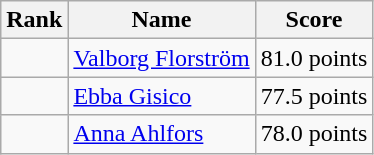<table class="wikitable" style="text-align:center">
<tr>
<th>Rank</th>
<th>Name</th>
<th>Score</th>
</tr>
<tr>
<td></td>
<td align=left><a href='#'>Valborg Florström</a></td>
<td>81.0 points</td>
</tr>
<tr>
<td></td>
<td align=left><a href='#'>Ebba Gisico</a></td>
<td>77.5 points</td>
</tr>
<tr>
<td></td>
<td align=left><a href='#'>Anna Ahlfors</a></td>
<td>78.0 points</td>
</tr>
</table>
